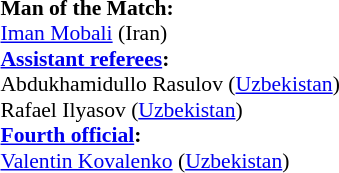<table width=50% style="font-size: 90%">
<tr>
<td><br><strong>Man of the Match:</strong>
<br><a href='#'>Iman Mobali</a> (Iran)<br><strong><a href='#'>Assistant referees</a>:</strong>
<br>Abdukhamidullo Rasulov (<a href='#'>Uzbekistan</a>)
<br>Rafael Ilyasov (<a href='#'>Uzbekistan</a>)
<br><strong><a href='#'>Fourth official</a>:</strong>
<br><a href='#'>Valentin Kovalenko</a> (<a href='#'>Uzbekistan</a>)</td>
</tr>
</table>
